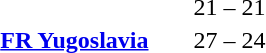<table style="text-align:center">
<tr>
<th width=200></th>
<th width=100></th>
<th width=200></th>
</tr>
<tr>
<td align=right><strong></strong></td>
<td>21 – 21</td>
<td align=left><strong></strong></td>
</tr>
<tr>
<td align=right><strong><a href='#'>FR Yugoslavia</a> </strong></td>
<td>27 – 24</td>
<td align=left></td>
</tr>
</table>
